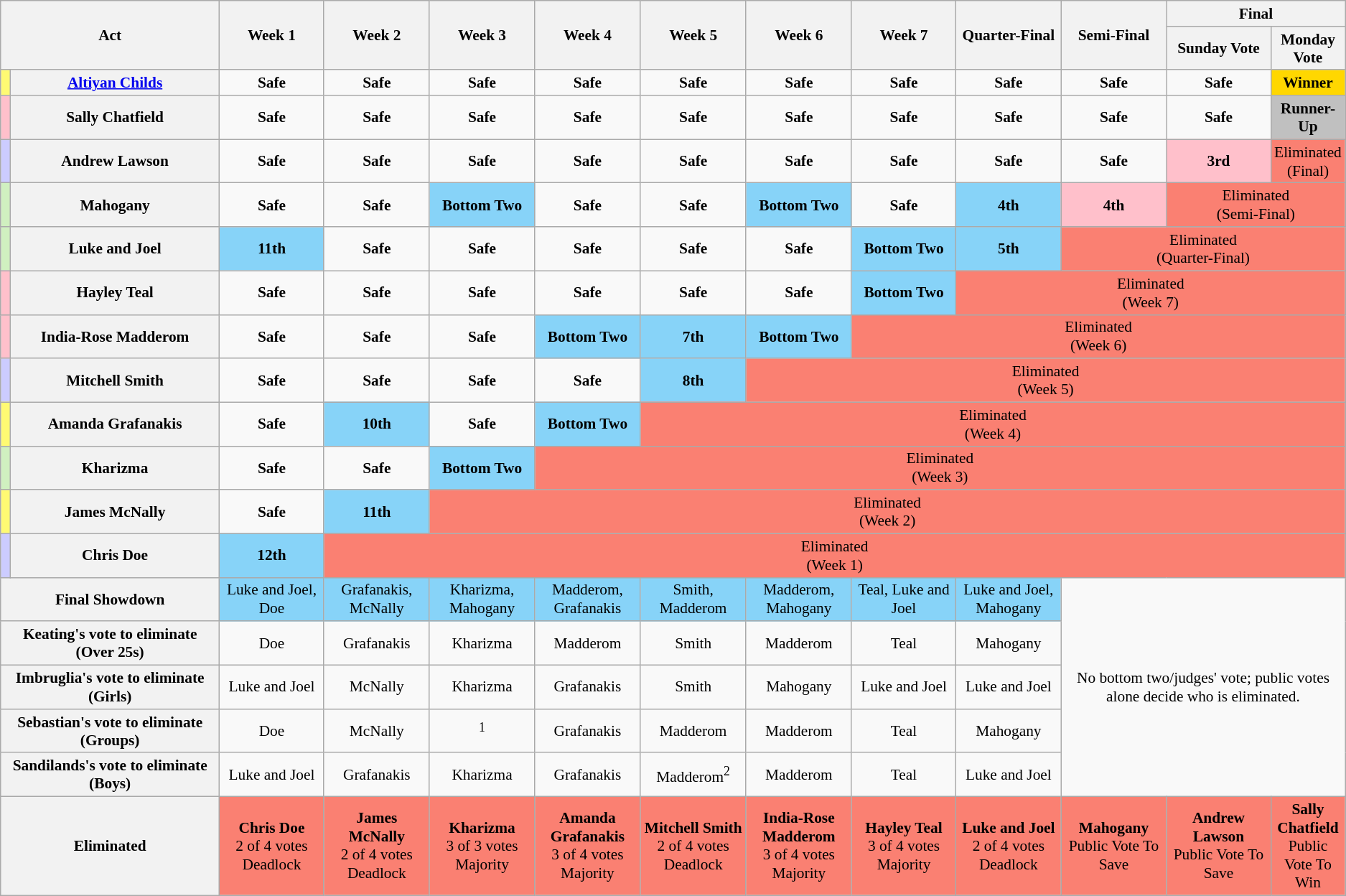<table class="wikitable" style="text-align:center; font-size:89%">
<tr>
<th style="width:17%" rowspan="2" scope="row" colspan=2><strong>Act</strong></th>
<th style="width:8%" rowspan="2" scope="row"><strong>Week 1</strong></th>
<th style="width:8%" rowspan="2" scope="row"><strong>Week 2</strong></th>
<th style="width:8%" rowspan="2" scope="row"><strong>Week 3</strong></th>
<th style="width:8%" rowspan="2" scope="row"><strong>Week 4</strong></th>
<th style="width:8%" rowspan="2" scope="row"><strong>Week 5</strong></th>
<th style="width:8%" rowspan="2" scope="row"><strong>Week 6</strong></th>
<th style="width:8%" rowspan="2" scope="row"><strong>Week 7</strong></th>
<th style="width:8%" rowspan="2" scope="row"><strong>Quarter-Final</strong></th>
<th style="width:8%" rowspan="2" scope="row"><strong>Semi-Final</strong></th>
<th colspan="2" scope="row"><strong>Final</strong></th>
</tr>
<tr>
<th style="width:8%" scope="row"><strong>Sunday Vote</strong></th>
<th style="width:8%" scope="row"><strong>Monday Vote</strong></th>
</tr>
<tr>
<th style="background:#fffa73"></th>
<th scope="row"><strong><a href='#'>Altiyan Childs</a></strong></th>
<td><strong>Safe</strong></td>
<td><strong>Safe</strong></td>
<td><strong>Safe</strong></td>
<td><strong>Safe</strong></td>
<td><strong>Safe</strong></td>
<td><strong>Safe</strong></td>
<td><strong>Safe</strong></td>
<td><strong>Safe</strong></td>
<td><strong>Safe</strong></td>
<td><strong>Safe</strong></td>
<td style="background:gold"><strong>Winner</strong></td>
</tr>
<tr>
<th style="background:pink"></th>
<th scope="row"><strong>Sally Chatfield</strong></th>
<td><strong>Safe</strong></td>
<td><strong>Safe</strong></td>
<td><strong>Safe</strong></td>
<td><strong>Safe</strong></td>
<td><strong>Safe</strong></td>
<td><strong>Safe</strong></td>
<td><strong>Safe</strong></td>
<td><strong>Safe</strong></td>
<td><strong>Safe</strong></td>
<td><strong>Safe</strong></td>
<td style="background:#C0C0C0"><strong>Runner-Up</strong></td>
</tr>
<tr>
<th style="background:#ccf"></th>
<th scope="row"><strong>Andrew Lawson</strong></th>
<td><strong>Safe</strong></td>
<td><strong>Safe</strong></td>
<td><strong>Safe</strong></td>
<td><strong>Safe</strong></td>
<td><strong>Safe</strong></td>
<td><strong>Safe</strong></td>
<td><strong>Safe</strong></td>
<td><strong>Safe</strong></td>
<td><strong>Safe</strong></td>
<td style="background:pink"><strong>3rd</strong></td>
<td style="background:salmon;">Eliminated<br>(Final)</td>
</tr>
<tr>
<th style="background:#d0f0c0"></th>
<th scope="row"><strong>Mahogany</strong></th>
<td><strong>Safe</strong></td>
<td><strong>Safe</strong></td>
<td style="background:#87d3f8;"><strong>Bottom Two</strong></td>
<td><strong>Safe</strong></td>
<td><strong>Safe</strong></td>
<td style="background:#87d3f8;"><strong>Bottom Two</strong></td>
<td><strong>Safe</strong></td>
<td style="background:#87d3f8;"><strong>4th</strong></td>
<td style="background:pink"><strong>4th</strong></td>
<td style="background:salmon;" colspan="2">Eliminated<br>(Semi-Final)</td>
</tr>
<tr>
<th style="background:#d0f0c0"></th>
<th scope="row"><strong>Luke and Joel</strong></th>
<td style="background:#87d3f8;"><strong>11th</strong></td>
<td><strong>Safe</strong></td>
<td><strong>Safe</strong></td>
<td><strong>Safe</strong></td>
<td><strong>Safe</strong></td>
<td><strong>Safe</strong></td>
<td style="background:#87d3f8;"><strong>Bottom Two</strong></td>
<td style="background:#87d3f8;"><strong>5th</strong></td>
<td style="background:salmon;" colspan="3">Eliminated<br>(Quarter-Final)</td>
</tr>
<tr>
<th style="background:pink"></th>
<th scope="row"><strong>Hayley Teal</strong></th>
<td><strong>Safe</strong></td>
<td><strong>Safe</strong></td>
<td><strong>Safe</strong></td>
<td><strong>Safe</strong></td>
<td><strong>Safe</strong></td>
<td><strong>Safe</strong></td>
<td style="background:#87d3f8;"><strong>Bottom Two</strong></td>
<td style="background:salmon;" colspan="4">Eliminated<br>(Week 7)</td>
</tr>
<tr>
<th style="background:pink"></th>
<th scope="row"><strong>India-Rose Madderom</strong></th>
<td><strong>Safe</strong></td>
<td><strong>Safe</strong></td>
<td><strong>Safe</strong></td>
<td style="background:#87d3f8;"><strong>Bottom Two</strong></td>
<td style="background:#87d3f8;"><strong>7th</strong></td>
<td style="background:#87d3f8;"><strong>Bottom Two</strong></td>
<td style="background:salmon;" colspan="5">Eliminated<br>(Week 6)</td>
</tr>
<tr>
<th style="background:#ccf"></th>
<th scope="row"><strong>Mitchell Smith</strong></th>
<td><strong>Safe</strong></td>
<td><strong>Safe</strong></td>
<td><strong>Safe</strong></td>
<td><strong>Safe</strong></td>
<td style="background:#87d3f8;"><strong>8th</strong></td>
<td style="background:salmon;" colspan="6">Eliminated<br>(Week 5)</td>
</tr>
<tr>
<th style="background:#fffa73"></th>
<th scope="row"><strong>Amanda Grafanakis</strong></th>
<td><strong>Safe</strong></td>
<td style="background:#87d3f8;"><strong>10th</strong></td>
<td><strong>Safe</strong></td>
<td style="background:#87d3f8;"><strong>Bottom Two</strong></td>
<td style="background:salmon;" colspan="7">Eliminated<br>(Week 4)</td>
</tr>
<tr>
<th style="background:#d0f0c0"></th>
<th scope="row"><strong>Kharizma</strong></th>
<td><strong>Safe</strong></td>
<td><strong>Safe</strong></td>
<td style="background:#87d3f8;"><strong>Bottom Two</strong></td>
<td style="background:salmon;" colspan="8">Eliminated<br>(Week 3)</td>
</tr>
<tr>
<th style="background:#fffa73"></th>
<th scope="row"><strong>James McNally</strong></th>
<td><strong>Safe</strong></td>
<td style="background:#87d3f8;"><strong>11th</strong></td>
<td style="background:salmon;" colspan="9">Eliminated<br>(Week 2)</td>
</tr>
<tr>
<th style="background:#ccf"></th>
<th scope="row"><strong>Chris Doe</strong></th>
<td style="background:#87d3f8;"><strong>12th</strong></td>
<td style="background:salmon;" colspan="10">Eliminated<br>(Week 1)</td>
</tr>
<tr>
<th colspan=2 rowspan=1 scope="row"><strong>Final Showdown</strong></th>
<td style="background:#87D3F8">Luke and Joel, <br> Doe</td>
<td style="background:#87D3F8">Grafanakis, McNally</td>
<td style="background:#87D3F8">Kharizma, Mahogany</td>
<td style="background:#87D3F8">Madderom, Grafanakis</td>
<td style="background:#87D3F8">Smith, Madderom</td>
<td style="background:#87D3F8">Madderom, Mahogany</td>
<td style="background:#87D3F8">Teal, Luke and Joel</td>
<td style="background:#87D3F8">Luke and Joel, Mahogany</td>
<td rowspan=5 colspan=3>No bottom two/judges' vote; public votes alone decide who is eliminated.</td>
</tr>
<tr>
<th scope="row" colspan=2><strong>Keating's vote to eliminate (Over 25s)</strong></th>
<td>Doe</td>
<td>Grafanakis</td>
<td>Kharizma</td>
<td>Madderom</td>
<td>Smith</td>
<td>Madderom</td>
<td>Teal</td>
<td>Mahogany</td>
</tr>
<tr>
<th scope="row" colspan=2><strong>Imbruglia's vote to eliminate (Girls)</strong></th>
<td>Luke and Joel</td>
<td>McNally</td>
<td>Kharizma</td>
<td>Grafanakis</td>
<td>Smith</td>
<td>Mahogany</td>
<td>Luke and Joel</td>
<td>Luke and Joel</td>
</tr>
<tr>
<th scope="row" colspan=2><strong>Sebastian's vote to eliminate (Groups)</strong></th>
<td>Doe</td>
<td>McNally</td>
<td><sup>1</sup></td>
<td>Grafanakis</td>
<td>Madderom</td>
<td>Madderom</td>
<td>Teal</td>
<td>Mahogany</td>
</tr>
<tr>
<th scope="row" colspan=2><strong>Sandilands's vote to eliminate (Boys)</strong></th>
<td>Luke and Joel</td>
<td>Grafanakis</td>
<td>Kharizma</td>
<td>Grafanakis</td>
<td>Madderom<sup>2</sup></td>
<td>Madderom</td>
<td>Teal</td>
<td>Luke and Joel</td>
</tr>
<tr>
<th rowspan="4" scope="row" colspan=2><strong>Eliminated</strong></th>
<td style="background:salmon;" rowspan="4"><strong>Chris Doe</strong><br>2 of 4 votes<br>Deadlock</td>
<td style="background:salmon;" rowspan="4"><strong>James McNally</strong><br>2 of 4 votes<br>Deadlock</td>
<td style="background:salmon;" rowspan="4"><strong>Kharizma</strong><br>3 of 3 votes<br>Majority</td>
<td style="background:salmon;" rowspan="4"><strong>Amanda Grafanakis</strong><br>3 of 4 votes<br>Majority</td>
<td style="background:salmon;" rowspan="4"><strong>Mitchell Smith</strong><br>2 of 4 votes<br>Deadlock</td>
<td style="background:salmon;" rowspan="4"><strong>India-Rose Madderom</strong><br>3 of 4 votes<br>Majority</td>
<td style="background:salmon;" rowspan="4"><strong>Hayley Teal</strong><br>3 of 4 votes<br>Majority</td>
<td style="background:salmon;" rowspan="4"><strong>Luke and Joel</strong><br>2 of 4 votes<br>Deadlock</td>
<td style="background:salmon;" rowspan="4"><strong>Mahogany</strong><br>Public Vote To Save</td>
<td style="background:salmon;" rowspan="4"><strong>Andrew Lawson</strong><br>Public Vote To Save</td>
<td style="background:salmon;" rowspan=4><strong>Sally Chatfield</strong><br>Public Vote To Win</td>
</tr>
</table>
